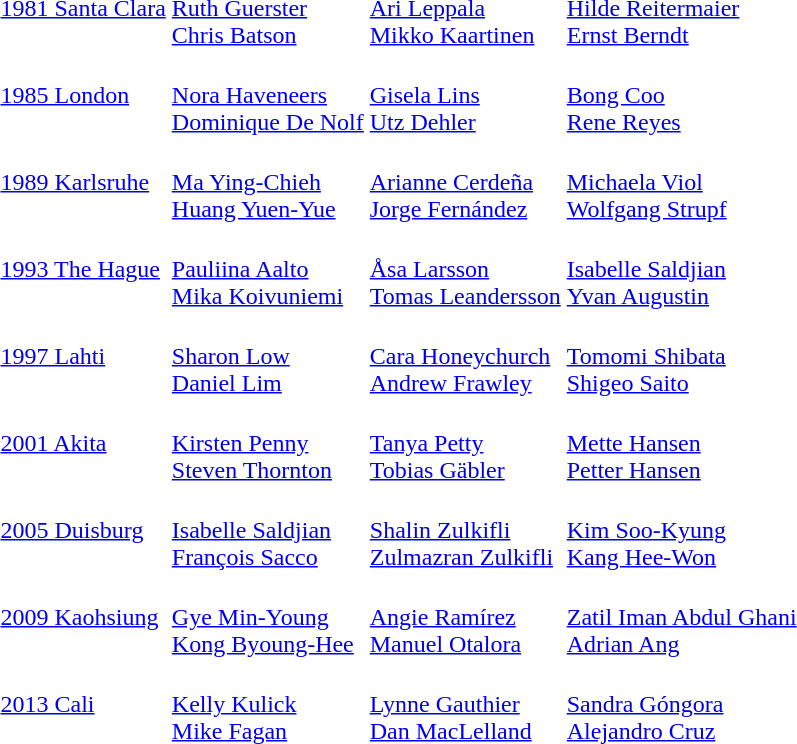<table>
<tr>
<td><a href='#'>1981 Santa Clara</a></td>
<td><br><a href='#'>Ruth Guerster</a><br><a href='#'>Chris Batson</a></td>
<td><br><a href='#'>Ari Leppala</a><br><a href='#'>Mikko Kaartinen</a></td>
<td><br><a href='#'>Hilde Reitermaier</a><br><a href='#'>Ernst Berndt</a></td>
</tr>
<tr>
<td><a href='#'>1985 London</a></td>
<td><br><a href='#'>Nora Haveneers</a><br><a href='#'>Dominique De Nolf</a></td>
<td><br><a href='#'>Gisela Lins</a><br><a href='#'>Utz Dehler</a></td>
<td><br><a href='#'>Bong Coo</a><br><a href='#'>Rene Reyes</a></td>
</tr>
<tr>
<td><a href='#'>1989 Karlsruhe</a></td>
<td><br><a href='#'>Ma Ying-Chieh</a><br><a href='#'>Huang Yuen-Yue</a></td>
<td><br><a href='#'>Arianne Cerdeña</a><br><a href='#'>Jorge Fernández</a></td>
<td><br><a href='#'>Michaela Viol</a><br><a href='#'>Wolfgang Strupf</a></td>
</tr>
<tr>
<td><a href='#'>1993 The Hague</a></td>
<td><br><a href='#'>Pauliina Aalto</a><br><a href='#'>Mika Koivuniemi</a></td>
<td><br><a href='#'>Åsa Larsson</a><br><a href='#'>Tomas Leandersson</a></td>
<td><br><a href='#'>Isabelle Saldjian</a><br><a href='#'>Yvan Augustin</a></td>
</tr>
<tr>
<td><a href='#'>1997 Lahti</a></td>
<td><br><a href='#'>Sharon Low</a><br><a href='#'>Daniel Lim</a></td>
<td><br><a href='#'>Cara Honeychurch</a><br><a href='#'>Andrew Frawley</a></td>
<td><br><a href='#'>Tomomi Shibata</a><br><a href='#'>Shigeo Saito</a></td>
</tr>
<tr>
<td><a href='#'>2001 Akita</a></td>
<td><br><a href='#'>Kirsten Penny</a><br><a href='#'>Steven Thornton</a></td>
<td><br><a href='#'>Tanya Petty</a><br><a href='#'>Tobias Gäbler</a></td>
<td><br><a href='#'>Mette Hansen</a><br><a href='#'>Petter Hansen</a></td>
</tr>
<tr>
<td><a href='#'>2005 Duisburg</a></td>
<td><br><a href='#'>Isabelle Saldjian</a><br><a href='#'>François Sacco</a></td>
<td><br><a href='#'>Shalin Zulkifli</a><br><a href='#'>Zulmazran Zulkifli</a></td>
<td><br><a href='#'>Kim Soo-Kyung</a><br><a href='#'>Kang Hee-Won</a></td>
</tr>
<tr>
<td><a href='#'>2009 Kaohsiung</a></td>
<td><br><a href='#'>Gye Min-Young</a><br><a href='#'>Kong Byoung-Hee</a></td>
<td><br><a href='#'>Angie Ramírez</a><br><a href='#'>Manuel Otalora</a></td>
<td><br><a href='#'>Zatil Iman Abdul Ghani</a><br><a href='#'>Adrian Ang</a></td>
</tr>
<tr>
<td><a href='#'>2013 Cali</a></td>
<td><br><a href='#'>Kelly Kulick</a><br><a href='#'>Mike Fagan</a></td>
<td><br><a href='#'>Lynne Gauthier</a><br><a href='#'>Dan MacLelland</a></td>
<td><br><a href='#'>Sandra Góngora</a><br><a href='#'>Alejandro Cruz</a></td>
</tr>
</table>
